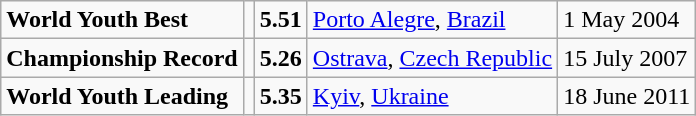<table class="wikitable">
<tr>
<td><strong>World Youth Best</strong></td>
<td></td>
<td><strong>5.51</strong></td>
<td><a href='#'>Porto Alegre</a>, <a href='#'>Brazil</a></td>
<td>1 May 2004</td>
</tr>
<tr>
<td><strong>Championship Record</strong></td>
<td></td>
<td><strong>5.26</strong></td>
<td><a href='#'>Ostrava</a>, <a href='#'>Czech Republic</a></td>
<td>15 July 2007</td>
</tr>
<tr>
<td><strong>World Youth Leading</strong></td>
<td></td>
<td><strong>5.35 </strong></td>
<td><a href='#'>Kyiv</a>, <a href='#'>Ukraine</a></td>
<td>18 June 2011</td>
</tr>
</table>
